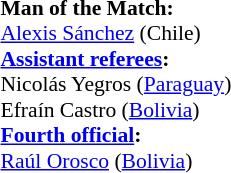<table width=50% style="font-size: 90%">
<tr>
<td><br><strong>Man of the Match:</strong>
<br><a href='#'>Alexis Sánchez</a> (Chile)<br><strong><a href='#'>Assistant referees</a>:</strong>
<br>Nicolás Yegros (<a href='#'>Paraguay</a>)
<br>Efraín Castro (<a href='#'>Bolivia</a>)
<br><strong><a href='#'>Fourth official</a>:</strong>
<br><a href='#'>Raúl Orosco</a> (<a href='#'>Bolivia</a>)</td>
</tr>
</table>
